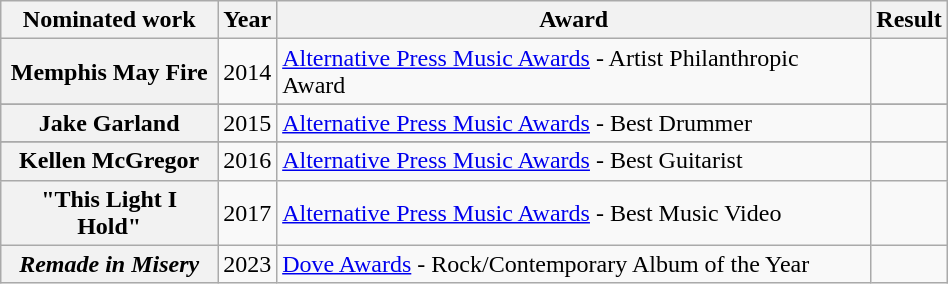<table class="wikitable plainrowheaders" style="width:50%;">
<tr>
<th>Nominated work</th>
<th>Year</th>
<th>Award</th>
<th>Result</th>
</tr>
<tr>
<th scope="row">Memphis May Fire</th>
<td>2014</td>
<td><a href='#'>Alternative Press Music Awards</a> - Artist Philanthropic Award</td>
<td></td>
</tr>
<tr>
</tr>
<tr>
<th scope="row">Jake Garland</th>
<td>2015</td>
<td><a href='#'>Alternative Press Music Awards</a> - Best Drummer</td>
<td></td>
</tr>
<tr>
</tr>
<tr>
<th scope="row">Kellen McGregor</th>
<td>2016</td>
<td><a href='#'>Alternative Press Music Awards</a> - Best Guitarist</td>
<td></td>
</tr>
<tr>
<th scope="row">"This Light I Hold"</th>
<td>2017</td>
<td><a href='#'>Alternative Press Music Awards</a> - Best Music Video</td>
<td></td>
</tr>
<tr>
<th scope="row"><em>Remade in Misery</em></th>
<td>2023</td>
<td><a href='#'>Dove Awards</a> - Rock/Contemporary Album of the Year </td>
<td></td>
</tr>
</table>
